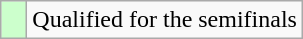<table class="wikitable">
<tr>
<td style="width:10px; background:#cfc;"></td>
<td>Qualified for the semifinals</td>
</tr>
</table>
